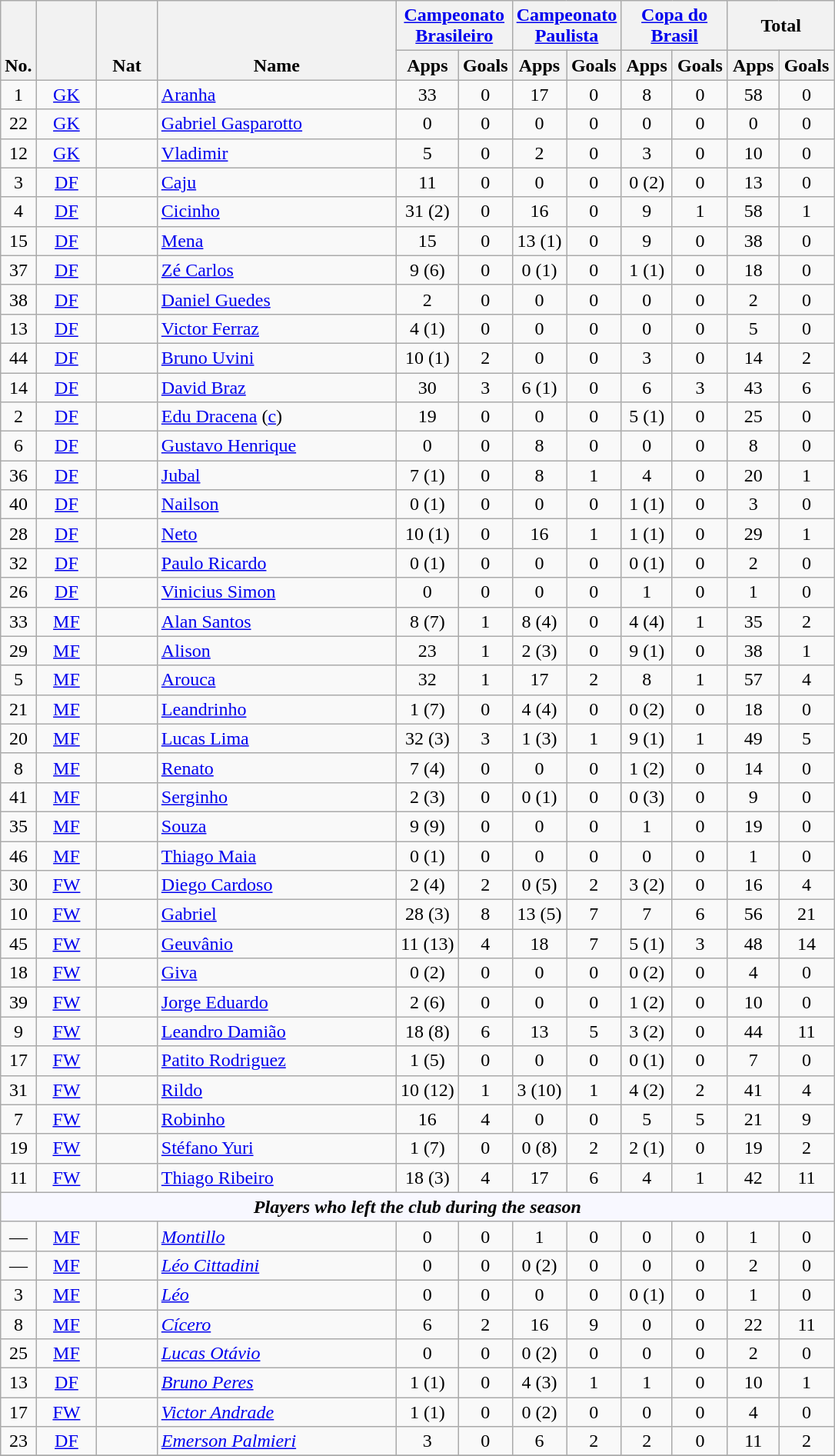<table class="wikitable sortable" style="text-align:center">
<tr>
<th rowspan="2" width="20" valign="bottom">No.</th>
<th rowspan="2" width="45" valign="bottom"></th>
<th rowspan="2" width="45" valign="bottom">Nat</th>
<th rowspan="2" width="200" valign="bottom">Name</th>
<th colspan="2" width="85"><a href='#'>Campeonato Brasileiro</a></th>
<th colspan="2" width="85"><a href='#'>Campeonato Paulista</a></th>
<th colspan="2" width="85"><a href='#'>Copa do Brasil</a></th>
<th colspan="2" width="85">Total</th>
</tr>
<tr>
<th>Apps</th>
<th>Goals</th>
<th>Apps</th>
<th>Goals</th>
<th>Apps</th>
<th>Goals</th>
<th>Apps</th>
<th>Goals</th>
</tr>
<tr>
<td>1</td>
<td><a href='#'>GK</a></td>
<td></td>
<td align=left><a href='#'>Aranha</a></td>
<td>33</td>
<td>0</td>
<td>17</td>
<td>0</td>
<td>8</td>
<td>0</td>
<td>58</td>
<td>0</td>
</tr>
<tr>
<td>22</td>
<td><a href='#'>GK</a></td>
<td></td>
<td align=left><a href='#'>Gabriel Gasparotto</a></td>
<td>0</td>
<td>0</td>
<td>0</td>
<td>0</td>
<td>0</td>
<td>0</td>
<td>0</td>
<td>0</td>
</tr>
<tr>
<td>12</td>
<td><a href='#'>GK</a></td>
<td></td>
<td align=left><a href='#'>Vladimir</a></td>
<td>5</td>
<td>0</td>
<td>2</td>
<td>0</td>
<td>3</td>
<td>0</td>
<td>10</td>
<td>0</td>
</tr>
<tr>
<td>3</td>
<td><a href='#'>DF</a></td>
<td></td>
<td align=left><a href='#'>Caju</a></td>
<td>11</td>
<td>0</td>
<td>0</td>
<td>0</td>
<td>0 (2)</td>
<td>0</td>
<td>13</td>
<td>0</td>
</tr>
<tr>
<td>4</td>
<td><a href='#'>DF</a></td>
<td></td>
<td align=left><a href='#'>Cicinho</a></td>
<td>31 (2)</td>
<td>0</td>
<td>16</td>
<td>0</td>
<td>9</td>
<td>1</td>
<td>58</td>
<td>1</td>
</tr>
<tr>
<td>15</td>
<td><a href='#'>DF</a></td>
<td></td>
<td align=left><a href='#'>Mena</a></td>
<td>15</td>
<td>0</td>
<td>13 (1)</td>
<td>0</td>
<td>9</td>
<td>0</td>
<td>38</td>
<td>0</td>
</tr>
<tr>
<td>37</td>
<td><a href='#'>DF</a></td>
<td></td>
<td align=left><a href='#'>Zé Carlos</a></td>
<td>9 (6)</td>
<td>0</td>
<td>0 (1)</td>
<td>0</td>
<td>1 (1)</td>
<td>0</td>
<td>18</td>
<td>0</td>
</tr>
<tr>
<td>38</td>
<td><a href='#'>DF</a></td>
<td></td>
<td align=left><a href='#'>Daniel Guedes</a></td>
<td>2</td>
<td>0</td>
<td>0</td>
<td>0</td>
<td>0</td>
<td>0</td>
<td>2</td>
<td>0</td>
</tr>
<tr>
<td>13</td>
<td><a href='#'>DF</a></td>
<td></td>
<td align=left><a href='#'>Victor Ferraz</a></td>
<td>4 (1)</td>
<td>0</td>
<td>0</td>
<td>0</td>
<td>0</td>
<td>0</td>
<td>5</td>
<td>0</td>
</tr>
<tr>
<td>44</td>
<td><a href='#'>DF</a></td>
<td></td>
<td align=left><a href='#'>Bruno Uvini</a></td>
<td>10 (1)</td>
<td>2</td>
<td>0</td>
<td>0</td>
<td>3</td>
<td>0</td>
<td>14</td>
<td>2</td>
</tr>
<tr>
<td>14</td>
<td><a href='#'>DF</a></td>
<td></td>
<td align=left><a href='#'>David Braz</a></td>
<td>30</td>
<td>3</td>
<td>6 (1)</td>
<td>0</td>
<td>6</td>
<td>3</td>
<td>43</td>
<td>6</td>
</tr>
<tr>
<td>2</td>
<td><a href='#'>DF</a></td>
<td></td>
<td align=left><a href='#'>Edu Dracena</a> (<a href='#'>c</a>)</td>
<td>19</td>
<td>0</td>
<td>0</td>
<td>0</td>
<td>5 (1)</td>
<td>0</td>
<td>25</td>
<td>0</td>
</tr>
<tr>
<td>6</td>
<td><a href='#'>DF</a></td>
<td></td>
<td align=left><a href='#'>Gustavo Henrique</a></td>
<td>0</td>
<td>0</td>
<td>8</td>
<td>0</td>
<td>0</td>
<td>0</td>
<td>8</td>
<td>0</td>
</tr>
<tr>
<td>36</td>
<td><a href='#'>DF</a></td>
<td></td>
<td align=left><a href='#'>Jubal</a></td>
<td>7 (1)</td>
<td>0</td>
<td>8</td>
<td>1</td>
<td>4</td>
<td>0</td>
<td>20</td>
<td>1</td>
</tr>
<tr>
<td>40</td>
<td><a href='#'>DF</a></td>
<td></td>
<td align=left><a href='#'>Nailson</a></td>
<td>0 (1)</td>
<td>0</td>
<td>0</td>
<td>0</td>
<td>1 (1)</td>
<td>0</td>
<td>3</td>
<td>0</td>
</tr>
<tr>
<td>28</td>
<td><a href='#'>DF</a></td>
<td></td>
<td align=left><a href='#'>Neto</a></td>
<td>10 (1)</td>
<td>0</td>
<td>16</td>
<td>1</td>
<td>1 (1)</td>
<td>0</td>
<td>29</td>
<td>1</td>
</tr>
<tr>
<td>32</td>
<td><a href='#'>DF</a></td>
<td></td>
<td align=left><a href='#'>Paulo Ricardo</a></td>
<td>0 (1)</td>
<td>0</td>
<td>0</td>
<td>0</td>
<td>0 (1)</td>
<td>0</td>
<td>2</td>
<td>0</td>
</tr>
<tr>
<td>26</td>
<td><a href='#'>DF</a></td>
<td></td>
<td align=left><a href='#'>Vinicius Simon</a></td>
<td>0</td>
<td>0</td>
<td>0</td>
<td>0</td>
<td>1</td>
<td>0</td>
<td>1</td>
<td>0</td>
</tr>
<tr>
<td>33</td>
<td><a href='#'>MF</a></td>
<td></td>
<td align=left><a href='#'>Alan Santos</a></td>
<td>8 (7)</td>
<td>1</td>
<td>8 (4)</td>
<td>0</td>
<td>4 (4)</td>
<td>1</td>
<td>35</td>
<td>2</td>
</tr>
<tr>
<td>29</td>
<td><a href='#'>MF</a></td>
<td></td>
<td align=left><a href='#'>Alison</a></td>
<td>23</td>
<td>1</td>
<td>2 (3)</td>
<td>0</td>
<td>9 (1)</td>
<td>0</td>
<td>38</td>
<td>1</td>
</tr>
<tr>
<td>5</td>
<td><a href='#'>MF</a></td>
<td></td>
<td align=left><a href='#'>Arouca</a></td>
<td>32</td>
<td>1</td>
<td>17</td>
<td>2</td>
<td>8</td>
<td>1</td>
<td>57</td>
<td>4</td>
</tr>
<tr>
<td>21</td>
<td><a href='#'>MF</a></td>
<td></td>
<td align=left><a href='#'>Leandrinho</a></td>
<td>1 (7)</td>
<td>0</td>
<td>4 (4)</td>
<td>0</td>
<td>0 (2)</td>
<td>0</td>
<td>18</td>
<td>0</td>
</tr>
<tr>
<td>20</td>
<td><a href='#'>MF</a></td>
<td></td>
<td align=left><a href='#'>Lucas Lima</a></td>
<td>32 (3)</td>
<td>3</td>
<td>1 (3)</td>
<td>1</td>
<td>9 (1)</td>
<td>1</td>
<td>49</td>
<td>5</td>
</tr>
<tr>
<td>8</td>
<td><a href='#'>MF</a></td>
<td></td>
<td align=left><a href='#'>Renato</a></td>
<td>7 (4)</td>
<td>0</td>
<td>0</td>
<td>0</td>
<td>1 (2)</td>
<td>0</td>
<td>14</td>
<td>0</td>
</tr>
<tr>
<td>41</td>
<td><a href='#'>MF</a></td>
<td></td>
<td align=left><a href='#'>Serginho</a></td>
<td>2 (3)</td>
<td>0</td>
<td>0 (1)</td>
<td>0</td>
<td>0 (3)</td>
<td>0</td>
<td>9</td>
<td>0</td>
</tr>
<tr>
<td>35</td>
<td><a href='#'>MF</a></td>
<td></td>
<td align=left><a href='#'>Souza</a></td>
<td>9 (9)</td>
<td>0</td>
<td>0</td>
<td>0</td>
<td>1</td>
<td>0</td>
<td>19</td>
<td>0</td>
</tr>
<tr>
<td>46</td>
<td><a href='#'>MF</a></td>
<td></td>
<td align=left><a href='#'>Thiago Maia</a></td>
<td>0 (1)</td>
<td>0</td>
<td>0</td>
<td>0</td>
<td>0</td>
<td>0</td>
<td>1</td>
<td>0</td>
</tr>
<tr>
<td>30</td>
<td><a href='#'>FW</a></td>
<td></td>
<td align=left><a href='#'>Diego Cardoso</a></td>
<td>2 (4)</td>
<td>2</td>
<td>0 (5)</td>
<td>2</td>
<td>3 (2)</td>
<td>0</td>
<td>16</td>
<td>4</td>
</tr>
<tr>
<td>10</td>
<td><a href='#'>FW</a></td>
<td></td>
<td align=left><a href='#'>Gabriel</a></td>
<td>28 (3)</td>
<td>8</td>
<td>13 (5)</td>
<td>7</td>
<td>7</td>
<td>6</td>
<td>56</td>
<td>21</td>
</tr>
<tr>
<td>45</td>
<td><a href='#'>FW</a></td>
<td></td>
<td align=left><a href='#'>Geuvânio</a></td>
<td>11 (13)</td>
<td>4</td>
<td>18</td>
<td>7</td>
<td>5 (1)</td>
<td>3</td>
<td>48</td>
<td>14</td>
</tr>
<tr>
<td>18</td>
<td><a href='#'>FW</a></td>
<td></td>
<td align=left><a href='#'>Giva</a></td>
<td>0 (2)</td>
<td>0</td>
<td>0</td>
<td>0</td>
<td>0 (2)</td>
<td>0</td>
<td>4</td>
<td>0</td>
</tr>
<tr>
<td>39</td>
<td><a href='#'>FW</a></td>
<td></td>
<td align=left><a href='#'>Jorge Eduardo</a></td>
<td>2 (6)</td>
<td>0</td>
<td>0</td>
<td>0</td>
<td>1 (2)</td>
<td>0</td>
<td>10</td>
<td>0</td>
</tr>
<tr>
<td>9</td>
<td><a href='#'>FW</a></td>
<td></td>
<td align=left><a href='#'>Leandro Damião</a></td>
<td>18 (8)</td>
<td>6</td>
<td>13</td>
<td>5</td>
<td>3 (2)</td>
<td>0</td>
<td>44</td>
<td>11</td>
</tr>
<tr>
<td>17</td>
<td><a href='#'>FW</a></td>
<td></td>
<td align=left><a href='#'>Patito Rodriguez</a></td>
<td>1 (5)</td>
<td>0</td>
<td>0</td>
<td>0</td>
<td>0 (1)</td>
<td>0</td>
<td>7</td>
<td>0</td>
</tr>
<tr>
<td>31</td>
<td><a href='#'>FW</a></td>
<td></td>
<td align=left><a href='#'>Rildo</a></td>
<td>10 (12)</td>
<td>1</td>
<td>3 (10)</td>
<td>1</td>
<td>4 (2)</td>
<td>2</td>
<td>41</td>
<td>4</td>
</tr>
<tr>
<td>7</td>
<td><a href='#'>FW</a></td>
<td></td>
<td align=left><a href='#'>Robinho</a></td>
<td>16</td>
<td>4</td>
<td>0</td>
<td>0</td>
<td>5</td>
<td>5</td>
<td>21</td>
<td>9</td>
</tr>
<tr>
<td>19</td>
<td><a href='#'>FW</a></td>
<td></td>
<td align=left><a href='#'>Stéfano Yuri</a></td>
<td>1 (7)</td>
<td>0</td>
<td>0 (8)</td>
<td>2</td>
<td>2 (1)</td>
<td>0</td>
<td>19</td>
<td>2</td>
</tr>
<tr>
<td>11</td>
<td><a href='#'>FW</a></td>
<td></td>
<td align=left><a href='#'>Thiago Ribeiro</a></td>
<td>18 (3)</td>
<td>4</td>
<td>17</td>
<td>6</td>
<td>4</td>
<td>1</td>
<td>42</td>
<td>11</td>
</tr>
<tr>
<th colspan=13 style="background: #F8F8FF" align=center><em>Players who left the club during the season</em></th>
</tr>
<tr>
<td>—</td>
<td><a href='#'>MF</a></td>
<td></td>
<td align=left><em><a href='#'>Montillo</a></em></td>
<td>0</td>
<td>0</td>
<td>1</td>
<td>0</td>
<td>0</td>
<td>0</td>
<td>1</td>
<td>0</td>
</tr>
<tr>
<td>—</td>
<td><a href='#'>MF</a></td>
<td></td>
<td align=left><em><a href='#'>Léo Cittadini</a></em></td>
<td>0</td>
<td>0</td>
<td>0 (2)</td>
<td>0</td>
<td>0</td>
<td>0</td>
<td>2</td>
<td>0</td>
</tr>
<tr>
<td>3</td>
<td><a href='#'>MF</a></td>
<td></td>
<td align=left><em><a href='#'>Léo</a></em></td>
<td>0</td>
<td>0</td>
<td>0</td>
<td>0</td>
<td>0 (1)</td>
<td>0</td>
<td>1</td>
<td>0</td>
</tr>
<tr>
<td>8</td>
<td><a href='#'>MF</a></td>
<td></td>
<td align=left><em><a href='#'>Cícero</a></em></td>
<td>6</td>
<td>2</td>
<td>16</td>
<td>9</td>
<td>0</td>
<td>0</td>
<td>22</td>
<td>11</td>
</tr>
<tr>
<td>25</td>
<td><a href='#'>MF</a></td>
<td></td>
<td align=left><em><a href='#'>Lucas Otávio</a></em></td>
<td>0</td>
<td>0</td>
<td>0 (2)</td>
<td>0</td>
<td>0</td>
<td>0</td>
<td>2</td>
<td>0</td>
</tr>
<tr>
<td>13</td>
<td><a href='#'>DF</a></td>
<td></td>
<td align=left><em><a href='#'>Bruno Peres</a></em></td>
<td>1 (1)</td>
<td>0</td>
<td>4 (3)</td>
<td>1</td>
<td>1</td>
<td>0</td>
<td>10</td>
<td>1</td>
</tr>
<tr>
<td>17</td>
<td><a href='#'>FW</a></td>
<td></td>
<td align=left><em><a href='#'>Victor Andrade</a></em></td>
<td>1 (1)</td>
<td>0</td>
<td>0 (2)</td>
<td>0</td>
<td>0</td>
<td>0</td>
<td>4</td>
<td>0</td>
</tr>
<tr>
<td>23</td>
<td><a href='#'>DF</a></td>
<td></td>
<td align=left><em><a href='#'>Emerson Palmieri</a></em></td>
<td>3</td>
<td>0</td>
<td>6</td>
<td>2</td>
<td>2</td>
<td>0</td>
<td>11</td>
<td>2</td>
</tr>
<tr>
</tr>
</table>
